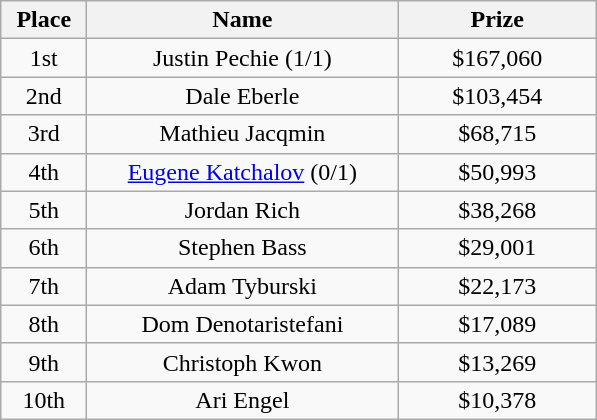<table class="wikitable">
<tr>
<th width="50">Place</th>
<th width="200">Name</th>
<th width="125">Prize</th>
</tr>
<tr>
<td align = "center">1st</td>
<td align = "center">Justin Pechie (1/1)</td>
<td align = "center">$167,060</td>
</tr>
<tr>
<td align = "center">2nd</td>
<td align = "center">Dale Eberle</td>
<td align = "center">$103,454</td>
</tr>
<tr>
<td align = "center">3rd</td>
<td align = "center">Mathieu Jacqmin</td>
<td align = "center">$68,715</td>
</tr>
<tr>
<td align = "center">4th</td>
<td align = "center"><a href='#'>Eugene Katchalov</a> (0/1)</td>
<td align = "center">$50,993</td>
</tr>
<tr>
<td align = "center">5th</td>
<td align = "center">Jordan Rich</td>
<td align = "center">$38,268</td>
</tr>
<tr>
<td align = "center">6th</td>
<td align = "center">Stephen Bass</td>
<td align = "center">$29,001</td>
</tr>
<tr>
<td align = "center">7th</td>
<td align = "center">Adam Tyburski</td>
<td align = "center">$22,173</td>
</tr>
<tr>
<td align = "center">8th</td>
<td align = "center">Dom Denotaristefani</td>
<td align = "center">$17,089</td>
</tr>
<tr>
<td align = "center">9th</td>
<td align = "center">Christoph Kwon</td>
<td align = "center">$13,269</td>
</tr>
<tr>
<td align = "center">10th</td>
<td align = "center">Ari Engel</td>
<td align = "center">$10,378</td>
</tr>
</table>
